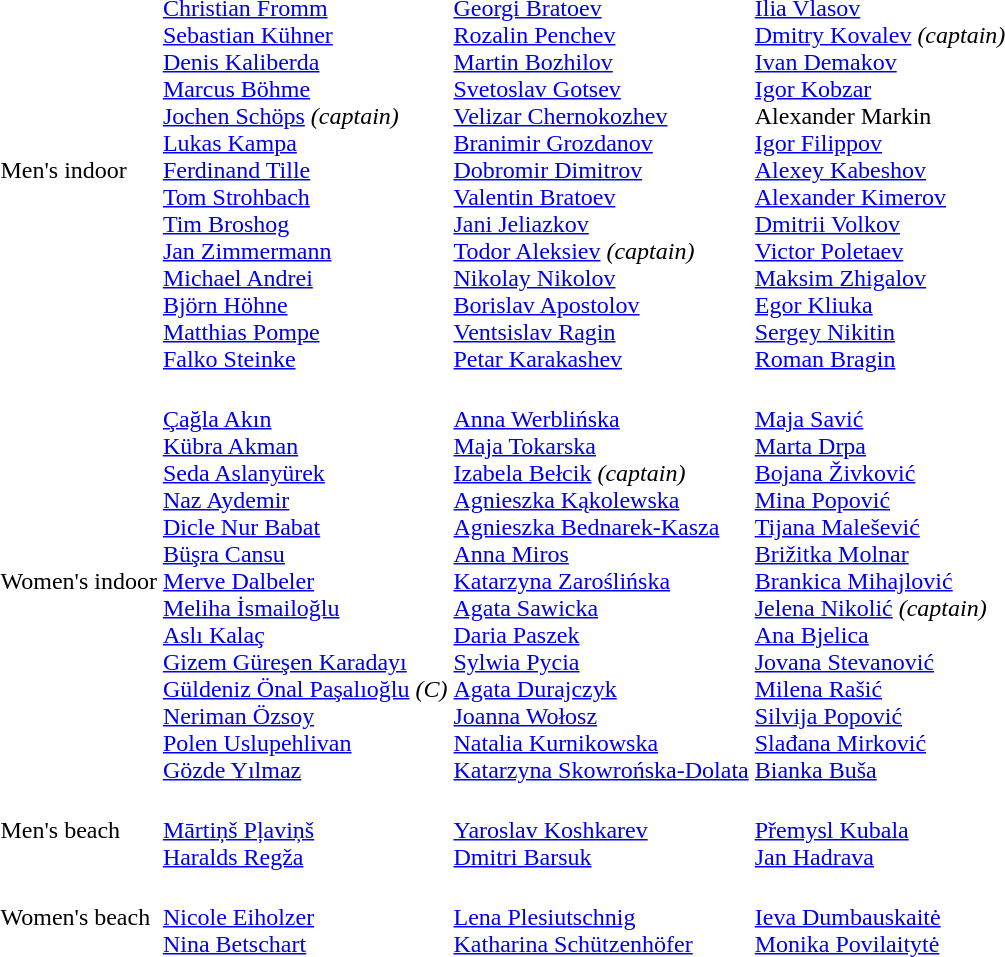<table>
<tr>
<td>Men's indoor<br></td>
<td><br><a href='#'>Christian Fromm</a><br><a href='#'>Sebastian Kühner</a><br><a href='#'>Denis Kaliberda</a><br><a href='#'>Marcus Böhme</a><br><a href='#'>Jochen Schöps</a> <em>(captain)</em><br><a href='#'>Lukas Kampa</a><br><a href='#'>Ferdinand Tille</a><br><a href='#'>Tom Strohbach</a><br><a href='#'>Tim Broshog</a><br><a href='#'>Jan Zimmermann</a><br><a href='#'>Michael Andrei</a><br><a href='#'>Björn Höhne</a> <br><a href='#'>Matthias Pompe</a><br><a href='#'>Falko Steinke</a></td>
<td><br><a href='#'>Georgi Bratoev</a><br><a href='#'>Rozalin Penchev</a><br><a href='#'>Martin Bozhilov</a><br><a href='#'>Svetoslav Gotsev</a><br><a href='#'>Velizar Chernokozhev</a><br><a href='#'>Branimir Grozdanov</a><br><a href='#'>Dobromir Dimitrov</a><br><a href='#'>Valentin Bratoev</a><br><a href='#'>Jani Jeliazkov</a><br><a href='#'>Todor Aleksiev</a> <em>(captain)</em><br><a href='#'>Nikolay Nikolov</a><br><a href='#'>Borislav Apostolov</a> <br><a href='#'>Ventsislav Ragin</a><br><a href='#'>Petar Karakashev</a></td>
<td><br><a href='#'>Ilia Vlasov</a><br><a href='#'>Dmitry Kovalev</a> <em>(captain)</em><br><a href='#'>Ivan Demakov</a><br><a href='#'>Igor Kobzar</a><br>Alexander Markin<br><a href='#'>Igor Filippov</a><br><a href='#'>Alexey Kabeshov</a><br><a href='#'>Alexander Kimerov</a><br><a href='#'>Dmitrii Volkov</a><br><a href='#'>Victor Poletaev</a><br><a href='#'>Maksim Zhigalov</a><br><a href='#'>Egor Kliuka</a> <br><a href='#'>Sergey Nikitin</a><br><a href='#'>Roman Bragin</a></td>
</tr>
<tr>
<td>Women's indoor<br></td>
<td><br><a href='#'>Çağla Akın</a><br><a href='#'>Kübra Akman</a><br><a href='#'>Seda Aslanyürek</a><br><a href='#'>Naz Aydemir</a><br><a href='#'>Dicle Nur Babat</a><br><a href='#'>Büşra Cansu</a><br><a href='#'>Merve Dalbeler</a><br><a href='#'>Meliha İsmailoğlu</a><br><a href='#'>Aslı Kalaç</a><br><a href='#'>Gizem Güreşen Karadayı</a><br><a href='#'>Güldeniz Önal Paşalıoğlu</a> <em>(C)</em><br><a href='#'>Neriman Özsoy</a> <br><a href='#'>Polen Uslupehlivan</a><br><a href='#'>Gözde Yılmaz</a></td>
<td><br><a href='#'>Anna Werblińska</a><br><a href='#'>Maja Tokarska</a><br><a href='#'>Izabela Bełcik</a> <em>(captain)</em><br><a href='#'>Agnieszka Kąkolewska</a><br><a href='#'>Agnieszka Bednarek-Kasza</a><br><a href='#'>Anna Miros</a><br><a href='#'>Katarzyna Zaroślińska</a><br><a href='#'>Agata Sawicka</a><br><a href='#'>Daria Paszek</a><br><a href='#'>Sylwia Pycia</a><br><a href='#'>Agata Durajczyk</a><br><a href='#'>Joanna Wołosz</a><br><a href='#'>Natalia Kurnikowska</a><br><a href='#'>Katarzyna Skowrońska-Dolata</a><br></td>
<td><br><a href='#'>Maja Savić</a><br><a href='#'>Marta Drpa</a><br><a href='#'>Bojana Živković</a><br><a href='#'>Mina Popović</a><br><a href='#'>Tijana Malešević</a><br><a href='#'>Brižitka Molnar</a><br><a href='#'>Brankica Mihajlović</a><br><a href='#'>Jelena Nikolić</a> <em>(captain)</em><br><a href='#'>Ana Bjelica</a><br><a href='#'>Jovana Stevanović</a><br><a href='#'>Milena Rašić</a><br><a href='#'>Silvija Popović</a><br><a href='#'>Slađana Mirković</a><br><a href='#'>Bianka Buša</a><br></td>
</tr>
<tr>
<td>Men's beach<br></td>
<td><br><a href='#'>Mārtiņš Pļaviņš</a><br><a href='#'>Haralds Regža</a></td>
<td><br><a href='#'>Yaroslav Koshkarev</a><br><a href='#'>Dmitri Barsuk</a></td>
<td><br><a href='#'>Přemysl Kubala</a><br><a href='#'>Jan Hadrava</a></td>
</tr>
<tr>
<td>Women's beach<br></td>
<td><br><a href='#'>Nicole Eiholzer</a><br><a href='#'>Nina Betschart</a></td>
<td><br><a href='#'>Lena Plesiutschnig</a><br><a href='#'>Katharina Schützenhöfer</a></td>
<td><br><a href='#'>Ieva Dumbauskaitė</a><br><a href='#'>Monika Povilaitytė</a></td>
</tr>
</table>
